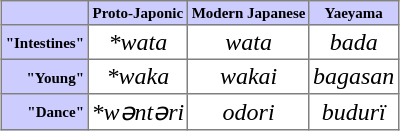<table border="1" cellpadding="2" cellspacing=0 border=" 1px solid #88a" style="margin: auto; border-collapse: collapse; text-align: center">
<tr style="background: #ccf; font-size: x-small; vertical-align: top;">
<th></th>
<th>Proto-Japonic</th>
<th>Modern Japanese</th>
<th>Yaeyama</th>
</tr>
<tr>
<th style="font-size: x-small; background: #ccf; text-align: right;">"Intestines"</th>
<td><em>*wata</em></td>
<td><em>wata</em></td>
<td><em>bada</em></td>
</tr>
<tr>
<th style="font-size: x-small; background: #ccf; text-align: right;">"Young"</th>
<td><em>*waka</em></td>
<td><em>wakai</em></td>
<td><em>bagasan</em></td>
</tr>
<tr>
<th style="font-size: x-small; background: #ccf; text-align: right;">"Dance"</th>
<td><em>*wəntəri</em></td>
<td><em>odori</em></td>
<td><em>budurï</em></td>
</tr>
</table>
